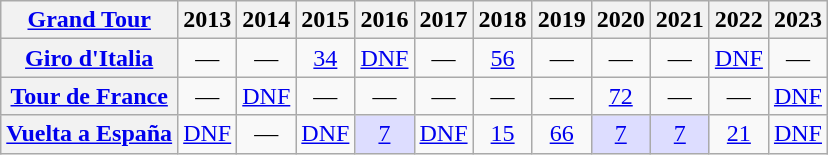<table class="wikitable plainrowheaders">
<tr>
<th scope="col"><a href='#'>Grand Tour</a></th>
<th scope="col">2013</th>
<th scope="col">2014</th>
<th scope="col">2015</th>
<th scope="col">2016</th>
<th scope="col">2017</th>
<th scope="col">2018</th>
<th scope="col">2019</th>
<th scope="col">2020</th>
<th scope="col">2021</th>
<th scope="col">2022</th>
<th scope="col">2023</th>
</tr>
<tr style="text-align:center;">
<th scope="row"> <a href='#'>Giro d'Italia</a></th>
<td>—</td>
<td>—</td>
<td><a href='#'>34</a></td>
<td><a href='#'>DNF</a></td>
<td>—</td>
<td><a href='#'>56</a></td>
<td>—</td>
<td>—</td>
<td>—</td>
<td><a href='#'>DNF</a></td>
<td>—</td>
</tr>
<tr style="text-align:center;">
<th scope="row"> <a href='#'>Tour de France</a></th>
<td>—</td>
<td><a href='#'>DNF</a></td>
<td>—</td>
<td>—</td>
<td>—</td>
<td>—</td>
<td>—</td>
<td><a href='#'>72</a></td>
<td>—</td>
<td>—</td>
<td><a href='#'>DNF</a></td>
</tr>
<tr style="text-align:center;">
<th scope="row"> <a href='#'>Vuelta a España</a></th>
<td><a href='#'>DNF</a></td>
<td>—</td>
<td><a href='#'>DNF</a></td>
<td style="background:#ddf;"><a href='#'>7</a></td>
<td><a href='#'>DNF</a></td>
<td><a href='#'>15</a></td>
<td><a href='#'>66</a></td>
<td style="background:#ddf;"><a href='#'>7</a></td>
<td style="background:#ddf;"><a href='#'>7</a></td>
<td><a href='#'>21</a></td>
<td><a href='#'>DNF</a></td>
</tr>
</table>
